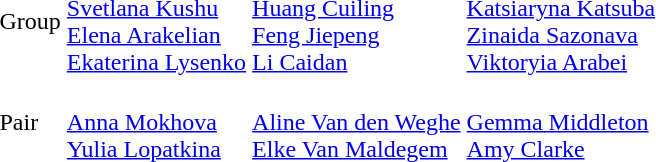<table>
<tr>
<td>Group<br></td>
<td><br><a href='#'>Svetlana Kushu</a><br><a href='#'>Elena Arakelian</a><br><a href='#'>Ekaterina Lysenko</a></td>
<td><br><a href='#'>Huang Cuiling</a><br><a href='#'>Feng Jiepeng</a><br><a href='#'>Li Caidan</a></td>
<td><br><a href='#'>Katsiaryna Katsuba</a><br><a href='#'>Zinaida Sazonava</a><br><a href='#'>Viktoryia Arabei</a></td>
</tr>
<tr>
<td>Pair<br></td>
<td><br><a href='#'>Anna Mokhova</a><br><a href='#'>Yulia Lopatkina</a></td>
<td><br><a href='#'>Aline Van den Weghe</a><br><a href='#'>Elke Van Maldegem</a></td>
<td><br><a href='#'>Gemma Middleton</a><br><a href='#'>Amy Clarke</a></td>
</tr>
</table>
